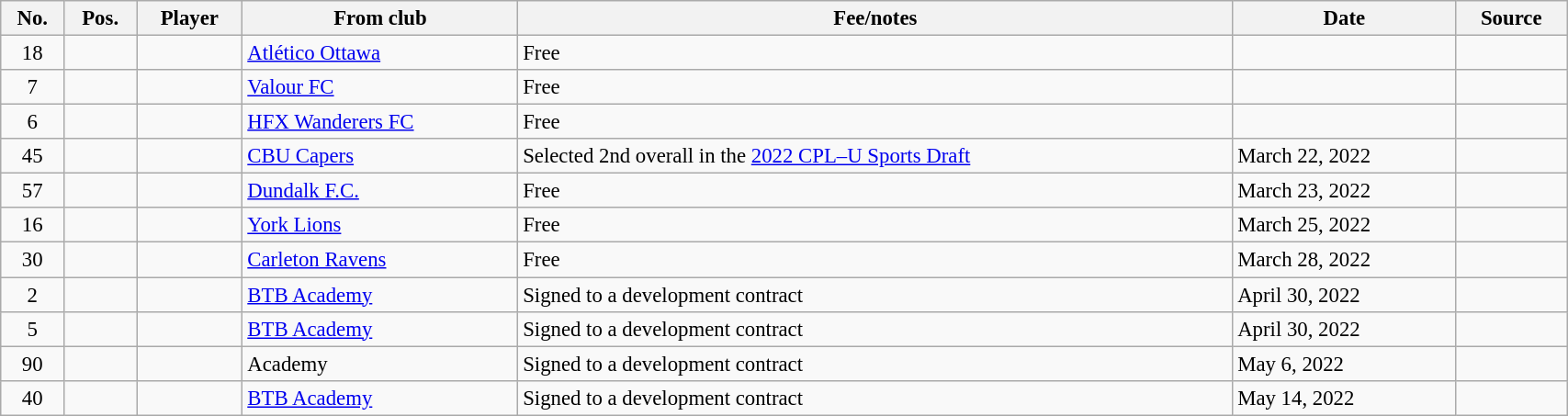<table class="wikitable sortable" style="width:90%; text-align:center; font-size:95%; text-align:left;">
<tr>
<th>No.</th>
<th>Pos.</th>
<th>Player</th>
<th>From club</th>
<th>Fee/notes</th>
<th>Date</th>
<th>Source</th>
</tr>
<tr>
<td align=center>18</td>
<td align=center></td>
<td></td>
<td> <a href='#'>Atlético Ottawa</a></td>
<td>Free</td>
<td></td>
<td></td>
</tr>
<tr>
<td align=center>7</td>
<td align=center></td>
<td></td>
<td> <a href='#'>Valour FC</a></td>
<td>Free</td>
<td></td>
<td></td>
</tr>
<tr>
<td align=center>6</td>
<td align=center></td>
<td></td>
<td> <a href='#'>HFX Wanderers FC</a></td>
<td>Free</td>
<td></td>
<td></td>
</tr>
<tr>
<td align=center>45</td>
<td align=center></td>
<td></td>
<td> <a href='#'>CBU Capers</a></td>
<td>Selected 2nd overall in the <a href='#'>2022 CPL–U Sports Draft</a></td>
<td>March 22, 2022</td>
<td></td>
</tr>
<tr>
<td align=center>57</td>
<td align=center></td>
<td></td>
<td> <a href='#'>Dundalk F.C.</a></td>
<td>Free</td>
<td>March 23, 2022</td>
<td></td>
</tr>
<tr>
<td align=center>16</td>
<td align=center></td>
<td></td>
<td> <a href='#'>York Lions</a></td>
<td>Free</td>
<td>March 25, 2022</td>
<td></td>
</tr>
<tr>
<td align=center>30</td>
<td align=center></td>
<td></td>
<td> <a href='#'>Carleton Ravens</a></td>
<td>Free</td>
<td>March 28, 2022</td>
<td></td>
</tr>
<tr>
<td align=center>2</td>
<td align=center></td>
<td></td>
<td> <a href='#'>BTB Academy</a></td>
<td>Signed to a development contract</td>
<td>April 30, 2022</td>
<td></td>
</tr>
<tr>
<td align=center>5</td>
<td align=center></td>
<td></td>
<td> <a href='#'>BTB Academy</a></td>
<td>Signed to a development contract</td>
<td>April 30, 2022</td>
<td></td>
</tr>
<tr>
<td align=center>90</td>
<td align=center></td>
<td></td>
<td>Academy</td>
<td>Signed to a development contract</td>
<td>May 6, 2022</td>
<td></td>
</tr>
<tr>
<td align=center>40</td>
<td align=center></td>
<td></td>
<td> <a href='#'>BTB Academy</a></td>
<td>Signed to a development contract</td>
<td>May 14, 2022</td>
<td></td>
</tr>
</table>
